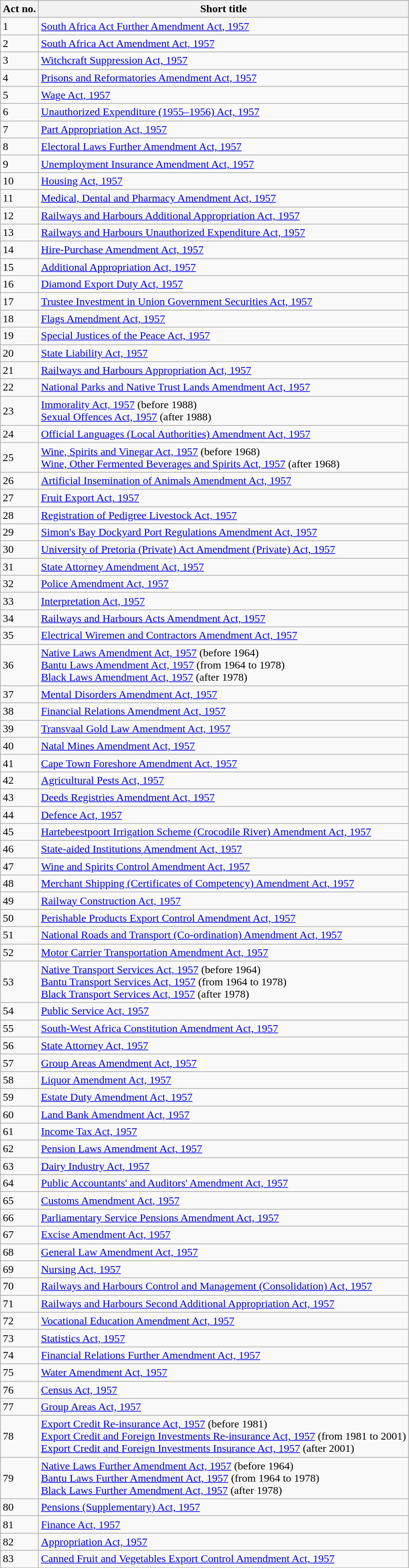<table class="wikitable sortable">
<tr>
<th>Act no.</th>
<th>Short title</th>
</tr>
<tr>
<td>1</td>
<td><a href='#'>South Africa Act Further Amendment Act, 1957</a></td>
</tr>
<tr>
<td>2</td>
<td><a href='#'>South Africa Act Amendment Act, 1957</a></td>
</tr>
<tr>
<td>3</td>
<td><a href='#'>Witchcraft Suppression Act, 1957</a></td>
</tr>
<tr>
<td>4</td>
<td><a href='#'>Prisons and Reformatories Amendment Act, 1957</a></td>
</tr>
<tr>
<td>5</td>
<td><a href='#'>Wage Act, 1957</a></td>
</tr>
<tr>
<td>6</td>
<td><a href='#'>Unauthorized Expenditure (1955–1956) Act, 1957</a></td>
</tr>
<tr>
<td>7</td>
<td><a href='#'>Part Appropriation Act, 1957</a></td>
</tr>
<tr>
<td>8</td>
<td><a href='#'>Electoral Laws Further Amendment Act, 1957</a></td>
</tr>
<tr>
<td>9</td>
<td><a href='#'>Unemployment Insurance Amendment Act, 1957</a></td>
</tr>
<tr>
<td>10</td>
<td><a href='#'>Housing Act, 1957</a></td>
</tr>
<tr>
<td>11</td>
<td><a href='#'>Medical, Dental and Pharmacy Amendment Act, 1957</a></td>
</tr>
<tr>
<td>12</td>
<td><a href='#'>Railways and Harbours Additional Appropriation Act, 1957</a></td>
</tr>
<tr>
<td>13</td>
<td><a href='#'>Railways and Harbours Unauthorized Expenditure Act, 1957</a></td>
</tr>
<tr>
<td>14</td>
<td><a href='#'>Hire-Purchase Amendment Act, 1957</a></td>
</tr>
<tr>
<td>15</td>
<td><a href='#'>Additional Appropriation Act, 1957</a></td>
</tr>
<tr>
<td>16</td>
<td><a href='#'>Diamond Export Duty Act, 1957</a></td>
</tr>
<tr>
<td>17</td>
<td><a href='#'>Trustee Investment in Union Government Securities Act, 1957</a></td>
</tr>
<tr>
<td>18</td>
<td><a href='#'>Flags Amendment Act, 1957</a></td>
</tr>
<tr>
<td>19</td>
<td><a href='#'>Special Justices of the Peace Act, 1957</a></td>
</tr>
<tr>
<td>20</td>
<td><a href='#'>State Liability Act, 1957</a></td>
</tr>
<tr>
<td>21</td>
<td><a href='#'>Railways and Harbours Appropriation Act, 1957</a></td>
</tr>
<tr>
<td>22</td>
<td><a href='#'>National Parks and Native Trust Lands Amendment Act, 1957</a></td>
</tr>
<tr>
<td>23</td>
<td><a href='#'>Immorality Act, 1957</a> (before 1988) <br><a href='#'>Sexual Offences Act, 1957</a> (after 1988)</td>
</tr>
<tr>
<td>24</td>
<td><a href='#'>Official Languages (Local Authorities) Amendment Act, 1957</a></td>
</tr>
<tr>
<td>25</td>
<td><a href='#'>Wine, Spirits and Vinegar Act, 1957</a> (before 1968) <br><a href='#'>Wine, Other Fermented Beverages and Spirits Act, 1957</a> (after 1968)</td>
</tr>
<tr>
<td>26</td>
<td><a href='#'>Artificial Insemination of Animals Amendment Act, 1957</a></td>
</tr>
<tr>
<td>27</td>
<td><a href='#'>Fruit Export Act, 1957</a></td>
</tr>
<tr>
<td>28</td>
<td><a href='#'>Registration of Pedigree Livestock Act, 1957</a></td>
</tr>
<tr>
<td>29</td>
<td><a href='#'>Simon's Bay Dockyard Port Regulations Amendment Act, 1957</a></td>
</tr>
<tr>
<td>30</td>
<td><a href='#'>University of Pretoria (Private) Act Amendment (Private) Act, 1957</a></td>
</tr>
<tr>
<td>31</td>
<td><a href='#'>State Attorney Amendment Act, 1957</a></td>
</tr>
<tr>
<td>32</td>
<td><a href='#'>Police Amendment Act, 1957</a></td>
</tr>
<tr>
<td>33</td>
<td><a href='#'>Interpretation Act, 1957</a></td>
</tr>
<tr>
<td>34</td>
<td><a href='#'>Railways and Harbours Acts Amendment Act, 1957</a></td>
</tr>
<tr>
<td>35</td>
<td><a href='#'>Electrical Wiremen and Contractors Amendment Act, 1957</a></td>
</tr>
<tr>
<td>36</td>
<td><a href='#'>Native Laws Amendment Act, 1957</a> (before 1964) <br><a href='#'>Bantu Laws Amendment Act, 1957</a> (from 1964 to 1978) <br><a href='#'>Black Laws Amendment Act, 1957</a> (after 1978)</td>
</tr>
<tr>
<td>37</td>
<td><a href='#'>Mental Disorders Amendment Act, 1957</a></td>
</tr>
<tr>
<td>38</td>
<td><a href='#'>Financial Relations Amendment Act, 1957</a></td>
</tr>
<tr>
<td>39</td>
<td><a href='#'>Transvaal Gold Law Amendment Act, 1957</a></td>
</tr>
<tr>
<td>40</td>
<td><a href='#'>Natal Mines Amendment Act, 1957</a></td>
</tr>
<tr>
<td>41</td>
<td><a href='#'>Cape Town Foreshore Amendment Act, 1957</a></td>
</tr>
<tr>
<td>42</td>
<td><a href='#'>Agricultural Pests Act, 1957</a></td>
</tr>
<tr>
<td>43</td>
<td><a href='#'>Deeds Registries Amendment Act, 1957</a></td>
</tr>
<tr>
<td>44</td>
<td><a href='#'>Defence Act, 1957</a></td>
</tr>
<tr>
<td>45</td>
<td><a href='#'>Hartebeestpoort Irrigation Scheme (Crocodile River) Amendment Act, 1957</a></td>
</tr>
<tr>
<td>46</td>
<td><a href='#'>State-aided Institutions Amendment Act, 1957</a></td>
</tr>
<tr>
<td>47</td>
<td><a href='#'>Wine and Spirits Control Amendment Act, 1957</a></td>
</tr>
<tr>
<td>48</td>
<td><a href='#'>Merchant Shipping (Certificates of Competency) Amendment Act, 1957</a></td>
</tr>
<tr>
<td>49</td>
<td><a href='#'>Railway Construction Act, 1957</a></td>
</tr>
<tr>
<td>50</td>
<td><a href='#'>Perishable Products Export Control Amendment Act, 1957</a></td>
</tr>
<tr>
<td>51</td>
<td><a href='#'>National Roads and Transport (Co-ordination) Amendment Act, 1957</a></td>
</tr>
<tr>
<td>52</td>
<td><a href='#'>Motor Carrier Transportation Amendment Act, 1957</a></td>
</tr>
<tr>
<td>53</td>
<td><a href='#'>Native Transport Services Act, 1957</a> (before 1964) <br><a href='#'>Bantu Transport Services Act, 1957</a> (from 1964 to 1978) <br><a href='#'>Black Transport Services Act, 1957</a> (after 1978)</td>
</tr>
<tr>
<td>54</td>
<td><a href='#'>Public Service Act, 1957</a></td>
</tr>
<tr>
<td>55</td>
<td><a href='#'>South-West Africa Constitution Amendment Act, 1957</a></td>
</tr>
<tr>
<td>56</td>
<td><a href='#'>State Attorney Act, 1957</a></td>
</tr>
<tr>
<td>57</td>
<td><a href='#'>Group Areas Amendment Act, 1957</a></td>
</tr>
<tr>
<td>58</td>
<td><a href='#'>Liquor Amendment Act, 1957</a></td>
</tr>
<tr>
<td>59</td>
<td><a href='#'>Estate Duty Amendment Act, 1957</a></td>
</tr>
<tr>
<td>60</td>
<td><a href='#'>Land Bank Amendment Act, 1957</a></td>
</tr>
<tr>
<td>61</td>
<td><a href='#'>Income Tax Act, 1957</a></td>
</tr>
<tr>
<td>62</td>
<td><a href='#'>Pension Laws Amendment Act, 1957</a></td>
</tr>
<tr>
<td>63</td>
<td><a href='#'>Dairy Industry Act, 1957</a></td>
</tr>
<tr>
<td>64</td>
<td><a href='#'>Public Accountants' and Auditors' Amendment Act, 1957</a></td>
</tr>
<tr>
<td>65</td>
<td><a href='#'>Customs Amendment Act, 1957</a></td>
</tr>
<tr>
<td>66</td>
<td><a href='#'>Parliamentary Service Pensions Amendment Act, 1957</a></td>
</tr>
<tr>
<td>67</td>
<td><a href='#'>Excise Amendment Act, 1957</a></td>
</tr>
<tr>
<td>68</td>
<td><a href='#'>General Law Amendment Act, 1957</a></td>
</tr>
<tr>
<td>69</td>
<td><a href='#'>Nursing Act, 1957</a></td>
</tr>
<tr>
<td>70</td>
<td><a href='#'>Railways and Harbours Control and Management (Consolidation) Act, 1957</a></td>
</tr>
<tr>
<td>71</td>
<td><a href='#'>Railways and Harbours Second Additional Appropriation Act, 1957</a></td>
</tr>
<tr>
<td>72</td>
<td><a href='#'>Vocational Education Amendment Act, 1957</a></td>
</tr>
<tr>
<td>73</td>
<td><a href='#'>Statistics Act, 1957</a></td>
</tr>
<tr>
<td>74</td>
<td><a href='#'>Financial Relations Further Amendment Act, 1957</a></td>
</tr>
<tr>
<td>75</td>
<td><a href='#'>Water Amendment Act, 1957</a></td>
</tr>
<tr>
<td>76</td>
<td><a href='#'>Census Act, 1957</a></td>
</tr>
<tr>
<td>77</td>
<td><a href='#'>Group Areas Act, 1957</a></td>
</tr>
<tr>
<td>78</td>
<td><a href='#'>Export Credit Re-insurance Act, 1957</a> (before 1981) <br><a href='#'>Export Credit and Foreign Investments Re-insurance Act, 1957</a> (from 1981 to 2001) <br><a href='#'>Export Credit and Foreign Investments Insurance Act, 1957</a> (after 2001)</td>
</tr>
<tr>
<td>79</td>
<td><a href='#'>Native Laws Further Amendment Act, 1957</a> (before 1964) <br><a href='#'>Bantu Laws Further Amendment Act, 1957</a> (from 1964 to 1978) <br><a href='#'>Black Laws Further Amendment Act, 1957</a> (after 1978)</td>
</tr>
<tr>
<td>80</td>
<td><a href='#'>Pensions (Supplementary) Act, 1957</a></td>
</tr>
<tr>
<td>81</td>
<td><a href='#'>Finance Act, 1957</a></td>
</tr>
<tr>
<td>82</td>
<td><a href='#'>Appropriation Act, 1957</a></td>
</tr>
<tr>
<td>83</td>
<td><a href='#'>Canned Fruit and Vegetables Export Control Amendment Act, 1957</a></td>
</tr>
</table>
